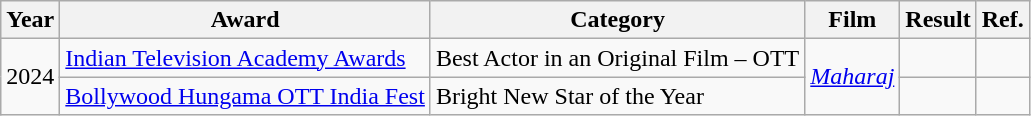<table class="wikitable">
<tr>
<th>Year</th>
<th>Award</th>
<th>Category</th>
<th>Film</th>
<th>Result</th>
<th>Ref.</th>
</tr>
<tr>
<td rowspan="2">2024</td>
<td><a href='#'>Indian Television Academy Awards</a></td>
<td>Best Actor in an Original Film – OTT</td>
<td rowspan="2"><em><a href='#'>Maharaj</a></em></td>
<td></td>
<td></td>
</tr>
<tr>
<td><a href='#'>Bollywood Hungama OTT India Fest</a></td>
<td>Bright New Star of the Year</td>
<td></td>
<td></td>
</tr>
</table>
